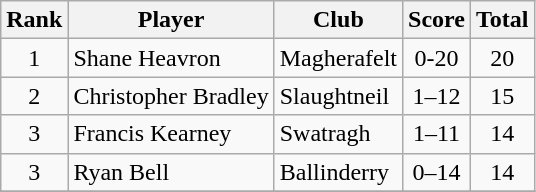<table class="wikitable">
<tr>
<th>Rank</th>
<th>Player</th>
<th>Club</th>
<th>Score</th>
<th>Total</th>
</tr>
<tr>
<td align=center>1</td>
<td>Shane Heavron</td>
<td>Magherafelt</td>
<td align=center>0-20</td>
<td align=center>20</td>
</tr>
<tr>
<td align=center>2</td>
<td>Christopher Bradley</td>
<td>Slaughtneil</td>
<td align=center>1–12</td>
<td align=center>15</td>
</tr>
<tr>
<td align=center>3</td>
<td>Francis Kearney</td>
<td>Swatragh</td>
<td align=center>1–11</td>
<td align=center>14</td>
</tr>
<tr>
<td align=center>3</td>
<td>Ryan Bell</td>
<td>Ballinderry</td>
<td align=center>0–14</td>
<td align=center>14</td>
</tr>
<tr>
</tr>
</table>
